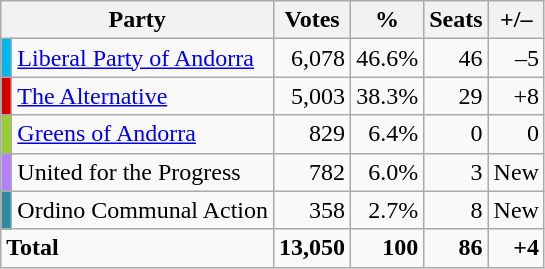<table class="wikitable">
<tr>
<th colspan="2">Party</th>
<th>Votes</th>
<th>%</th>
<th>Seats</th>
<th>+/–</th>
</tr>
<tr>
<td bgcolor="#00B7EB"></td>
<td><a href='#'>Liberal Party of Andorra</a></td>
<td style="text-align: right;">6,078</td>
<td style="text-align: right;">46.6%</td>
<td style="text-align: right;">46</td>
<td style="text-align: right;">–5</td>
</tr>
<tr>
<td bgcolor="#d40000"></td>
<td><a href='#'>The Alternative</a></td>
<td style="text-align: right;">5,003</td>
<td style="text-align: right;">38.3%</td>
<td style="text-align: right;">29</td>
<td style="text-align: right;">+8</td>
</tr>
<tr>
<td bgcolor="#9acd32"></td>
<td><a href='#'>Greens of Andorra</a></td>
<td style="text-align: right;">829</td>
<td style="text-align: right;">6.4%</td>
<td style="text-align: right;">0</td>
<td style="text-align: right;">0</td>
</tr>
<tr>
<td bgcolor="#b380ff"></td>
<td>United for the Progress</td>
<td style="text-align: right;">782</td>
<td style="text-align: right;">6.0%</td>
<td style="text-align: right;">3</td>
<td style="text-align: right;">New</td>
</tr>
<tr>
<td bgcolor="#2c89a0"></td>
<td>Ordino Communal Action</td>
<td style="text-align: right;">358</td>
<td style="text-align: right;">2.7%</td>
<td style="text-align: right;">8</td>
<td style="text-align: right;">New</td>
</tr>
<tr>
<td colspan="2" style="font-weight: bold;">Total</td>
<td style="text-align: right; font-weight: bold;">13,050</td>
<td style="text-align: right; font-weight: bold;">100</td>
<td style="text-align: right; font-weight: bold;">86</td>
<td style="text-align: right; font-weight: bold;">+4</td>
</tr>
</table>
